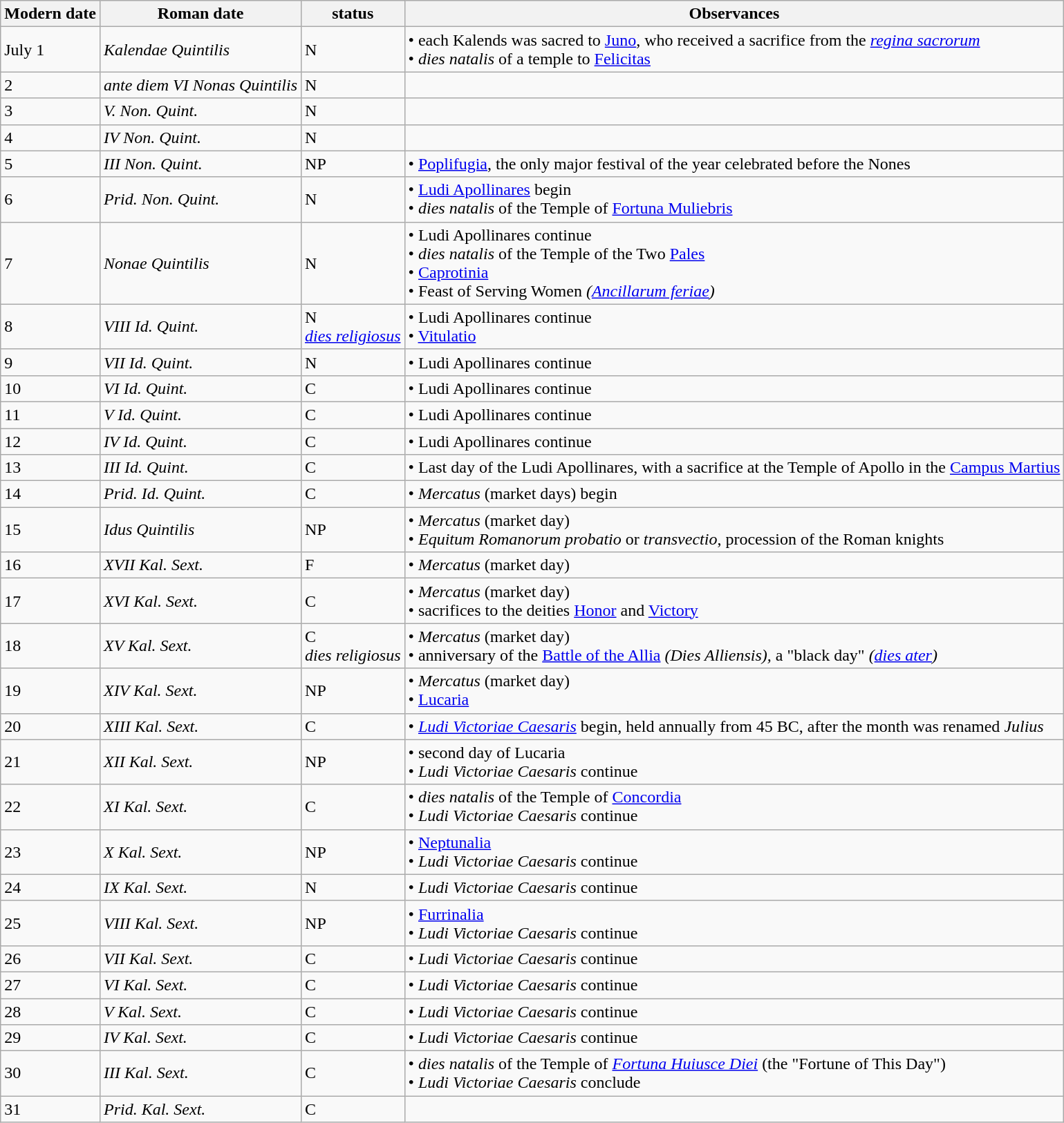<table class="wikitable">
<tr>
<th>Modern date</th>
<th>Roman date</th>
<th>status</th>
<th>Observances</th>
</tr>
<tr>
<td>July 1</td>
<td><em>Kalendae Quintilis</em></td>
<td>N</td>
<td>• each Kalends was sacred to <a href='#'>Juno</a>, who received a sacrifice from the <em><a href='#'>regina sacrorum</a></em><br>• <em>dies natalis</em> of a temple to <a href='#'>Felicitas</a></td>
</tr>
<tr>
<td>2</td>
<td><em>ante diem VI Nonas Quintilis</em></td>
<td>N</td>
<td></td>
</tr>
<tr>
<td>3</td>
<td><em>V. Non. Quint.</em></td>
<td>N</td>
<td></td>
</tr>
<tr>
<td>4</td>
<td><em>IV Non. Quint.</em></td>
<td>N</td>
<td></td>
</tr>
<tr>
<td>5</td>
<td><em>III Non. Quint.</em></td>
<td>NP</td>
<td>• <a href='#'>Poplifugia</a>, the only major festival of the year celebrated before the Nones</td>
</tr>
<tr>
<td>6</td>
<td><em>Prid. Non. Quint.</em></td>
<td>N</td>
<td>• <a href='#'>Ludi Apollinares</a> begin<br>• <em>dies natalis</em> of the Temple of <a href='#'>Fortuna Muliebris</a></td>
</tr>
<tr>
<td>7</td>
<td><em>Nonae Quintilis</em></td>
<td>N</td>
<td>• Ludi Apollinares continue<br>• <em>dies natalis</em> of the Temple of the Two <a href='#'>Pales</a><br>• <a href='#'>Caprotinia</a><br>• Feast of Serving Women <em>(<a href='#'>Ancillarum feriae</a>)</em></td>
</tr>
<tr>
<td>8</td>
<td><em>VIII Id. Quint.</em></td>
<td>N<br><em><a href='#'>dies religiosus</a></em></td>
<td>• Ludi Apollinares continue<br>• <a href='#'>Vitulatio</a></td>
</tr>
<tr>
<td>9</td>
<td><em>VII Id. Quint.</em></td>
<td>N</td>
<td>• Ludi Apollinares continue</td>
</tr>
<tr>
<td>10</td>
<td><em>VI Id. Quint.</em></td>
<td>C</td>
<td>• Ludi Apollinares continue</td>
</tr>
<tr>
<td>11</td>
<td><em>V Id. Quint.</em></td>
<td>C</td>
<td>• Ludi Apollinares continue</td>
</tr>
<tr>
<td>12</td>
<td><em>IV Id. Quint.</em></td>
<td>C</td>
<td>• Ludi Apollinares continue</td>
</tr>
<tr>
<td>13</td>
<td><em>III Id. Quint.</em></td>
<td>C</td>
<td>• Last day of the Ludi Apollinares, with a sacrifice at the Temple of Apollo in the <a href='#'>Campus Martius</a></td>
</tr>
<tr>
<td>14</td>
<td><em>Prid. Id. Quint.</em></td>
<td>C</td>
<td>• <em>Mercatus</em> (market days) begin</td>
</tr>
<tr>
<td>15</td>
<td><em>Idus Quintilis</em></td>
<td>NP</td>
<td>• <em>Mercatus</em> (market day)<br>• <em>Equitum Romanorum probatio</em> or <em>transvectio</em>, procession of the Roman knights</td>
</tr>
<tr>
<td>16</td>
<td><em>XVII Kal. Sext.</em></td>
<td>F</td>
<td>• <em>Mercatus</em> (market day)</td>
</tr>
<tr>
<td>17</td>
<td><em>XVI Kal. Sext.</em></td>
<td>C</td>
<td>• <em>Mercatus</em> (market day)<br>• sacrifices to the deities <a href='#'>Honor</a> and <a href='#'>Victory</a></td>
</tr>
<tr>
<td>18</td>
<td><em>XV Kal. Sext.</em></td>
<td>C<br><em>dies religiosus</em></td>
<td>• <em>Mercatus</em> (market day)<br>• anniversary of the <a href='#'>Battle of the Allia</a> <em>(Dies Alliensis),</em> a "black day" <em>(<a href='#'>dies ater</a>)</em></td>
</tr>
<tr>
<td>19</td>
<td><em>XIV Kal. Sext.</em></td>
<td>NP</td>
<td>• <em>Mercatus</em> (market day)<br>• <a href='#'>Lucaria</a></td>
</tr>
<tr>
<td>20</td>
<td><em>XIII Kal. Sext.</em></td>
<td>C</td>
<td>• <em><a href='#'>Ludi Victoriae Caesaris</a></em> begin, held annually from 45 BC, after the month was renamed <em>Julius</em></td>
</tr>
<tr>
<td>21</td>
<td><em>XII Kal. Sext.</em></td>
<td>NP</td>
<td>• second day of Lucaria<br>• <em>Ludi Victoriae Caesaris</em> continue</td>
</tr>
<tr>
<td>22</td>
<td><em>XI Kal. Sext.</em></td>
<td>C</td>
<td>• <em>dies natalis</em> of the Temple of <a href='#'>Concordia</a><br>• <em>Ludi Victoriae Caesaris</em> continue</td>
</tr>
<tr>
<td>23</td>
<td><em>X Kal. Sext.</em></td>
<td>NP</td>
<td>• <a href='#'>Neptunalia</a><br>• <em>Ludi Victoriae Caesaris</em> continue</td>
</tr>
<tr>
<td>24</td>
<td><em>IX Kal. Sext.</em></td>
<td>N</td>
<td>• <em>Ludi Victoriae Caesaris</em> continue</td>
</tr>
<tr>
<td>25</td>
<td><em>VIII Kal. Sext.</em></td>
<td>NP</td>
<td>• <a href='#'>Furrinalia</a><br>• <em>Ludi Victoriae Caesaris</em> continue</td>
</tr>
<tr>
<td>26</td>
<td><em>VII Kal. Sext.</em></td>
<td>C</td>
<td>• <em>Ludi Victoriae Caesaris</em> continue</td>
</tr>
<tr>
<td>27</td>
<td><em>VI Kal. Sext.</em></td>
<td>C</td>
<td>• <em>Ludi Victoriae Caesaris</em> continue</td>
</tr>
<tr>
<td>28</td>
<td><em>V Kal. Sext.</em></td>
<td>C</td>
<td>• <em>Ludi Victoriae Caesaris</em> continue</td>
</tr>
<tr>
<td>29</td>
<td><em>IV Kal. Sext.</em></td>
<td>C</td>
<td>• <em>Ludi Victoriae Caesaris</em> continue</td>
</tr>
<tr>
<td>30</td>
<td><em>III Kal. Sext.</em></td>
<td>C</td>
<td>• <em>dies natalis</em> of the Temple of <em><a href='#'>Fortuna Huiusce Diei</a></em> (the "Fortune of This Day")<br>• <em>Ludi Victoriae Caesaris</em> conclude</td>
</tr>
<tr>
<td>31</td>
<td><em>Prid. Kal. Sext.</em></td>
<td>C</td>
<td></td>
</tr>
</table>
